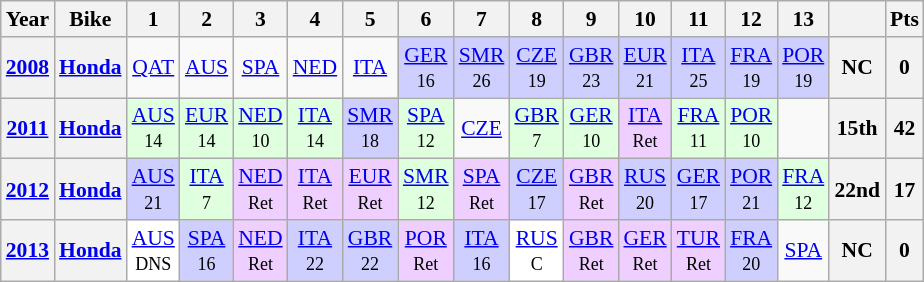<table class="wikitable" style="text-align:center; font-size:90%">
<tr>
<th>Year</th>
<th>Bike</th>
<th>1</th>
<th>2</th>
<th>3</th>
<th>4</th>
<th>5</th>
<th>6</th>
<th>7</th>
<th>8</th>
<th>9</th>
<th>10</th>
<th>11</th>
<th>12</th>
<th>13</th>
<th></th>
<th>Pts</th>
</tr>
<tr>
<th><a href='#'>2008</a></th>
<th><a href='#'>Honda</a></th>
<td><a href='#'>QAT</a></td>
<td><a href='#'>AUS</a></td>
<td><a href='#'>SPA</a></td>
<td><a href='#'>NED</a></td>
<td><a href='#'>ITA</a></td>
<td style="background:#CFCFFF;"><a href='#'>GER</a><br><small>16</small></td>
<td style="background:#CFCFFF;"><a href='#'>SMR</a><br><small>26</small></td>
<td style="background:#CFCFFF;"><a href='#'>CZE</a><br><small>19</small></td>
<td style="background:#CFCFFF;"><a href='#'>GBR</a><br><small>23</small></td>
<td style="background:#CFCFFF;"><a href='#'>EUR</a><br><small>21</small></td>
<td style="background:#CFCFFF;"><a href='#'>ITA</a><br><small>25</small></td>
<td style="background:#CFCFFF;"><a href='#'>FRA</a><br><small>19</small></td>
<td style="background:#CFCFFF;"><a href='#'>POR</a><br><small>19</small></td>
<th>NC</th>
<th>0</th>
</tr>
<tr>
<th><a href='#'>2011</a></th>
<th><a href='#'>Honda</a></th>
<td style="background:#dfffdf;"><a href='#'>AUS</a><br><small>14</small></td>
<td style="background:#dfffdf;"><a href='#'>EUR</a><br><small>14</small></td>
<td style="background:#dfffdf;"><a href='#'>NED</a><br><small>10</small></td>
<td style="background:#dfffdf;"><a href='#'>ITA</a><br><small>14</small></td>
<td style="background:#CFCFFF;"><a href='#'>SMR</a><br><small>18</small></td>
<td style="background:#dfffdf;"><a href='#'>SPA</a><br><small>12</small></td>
<td><a href='#'>CZE</a></td>
<td style="background:#dfffdf;"><a href='#'>GBR</a><br><small>7</small></td>
<td style="background:#dfffdf;"><a href='#'>GER</a><br><small>10</small></td>
<td style="background:#efcfff;"><a href='#'>ITA</a><br><small>Ret</small></td>
<td style="background:#dfffdf;"><a href='#'>FRA</a><br><small>11</small></td>
<td style="background:#dfffdf;"><a href='#'>POR</a><br><small>10</small></td>
<td></td>
<th>15th</th>
<th>42</th>
</tr>
<tr>
<th><a href='#'>2012</a></th>
<th><a href='#'>Honda</a></th>
<td style="background:#CFCFFF;"><a href='#'>AUS</a><br><small>21</small></td>
<td style="background:#dfffdf;"><a href='#'>ITA</a><br><small>7</small></td>
<td style="background:#efcfff;"><a href='#'>NED</a><br><small>Ret</small></td>
<td style="background:#efcfff;"><a href='#'>ITA</a><br><small>Ret</small></td>
<td style="background:#efcfff;"><a href='#'>EUR</a><br><small>Ret</small></td>
<td style="background:#dfffdf;"><a href='#'>SMR</a><br><small>12</small></td>
<td style="background:#efcfff;"><a href='#'>SPA</a><br><small>Ret</small></td>
<td style="background:#CFCFFF;"><a href='#'>CZE</a><br><small>17</small></td>
<td style="background:#efcfff;"><a href='#'>GBR</a><br><small>Ret</small></td>
<td style="background:#CFCFFF;"><a href='#'>RUS</a><br><small>20</small></td>
<td style="background:#CFCFFF;"><a href='#'>GER</a><br><small>17</small></td>
<td style="background:#CFCFFF;"><a href='#'>POR</a><br><small>21</small></td>
<td style="background:#dfffdf;"><a href='#'>FRA</a><br><small>12</small></td>
<th>22nd</th>
<th>17</th>
</tr>
<tr>
<th><a href='#'>2013</a></th>
<th><a href='#'>Honda</a></th>
<td style="background:#ffffff;"><a href='#'>AUS</a><br><small>DNS</small></td>
<td style="background:#CFCFFF;"><a href='#'>SPA</a><br><small>16</small></td>
<td style="background:#efcfff;"><a href='#'>NED</a><br><small>Ret</small></td>
<td style="background:#CFCFFF;"><a href='#'>ITA</a><br><small>22</small></td>
<td style="background:#CFCFFF;"><a href='#'>GBR</a><br><small>22</small></td>
<td style="background:#efcfff;"><a href='#'>POR</a><br><small>Ret</small></td>
<td style="background:#CFCFFF;"><a href='#'>ITA</a><br><small>16</small></td>
<td style="background:#ffffff;"><a href='#'>RUS</a><br><small>C</small></td>
<td style="background:#efcfff;"><a href='#'>GBR</a><br><small>Ret</small></td>
<td style="background:#efcfff;"><a href='#'>GER</a><br><small>Ret</small></td>
<td style="background:#efcfff;"><a href='#'>TUR</a><br><small>Ret</small></td>
<td style="background:#CFCFFF;"><a href='#'>FRA</a><br><small>20</small></td>
<td><a href='#'>SPA</a></td>
<th>NC</th>
<th>0</th>
</tr>
</table>
